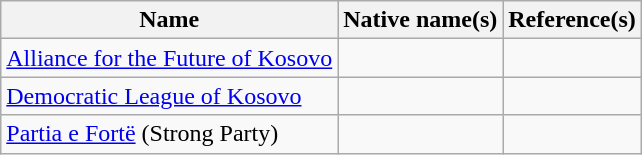<table class="wikitable">
<tr>
<th>Name</th>
<th>Native name(s)</th>
<th>Reference(s)</th>
</tr>
<tr>
<td><a href='#'>Alliance for the Future of Kosovo</a></td>
<td></td>
<td></td>
</tr>
<tr>
<td><a href='#'>Democratic League of Kosovo</a></td>
<td></td>
<td></td>
</tr>
<tr>
<td><a href='#'>Partia e Fortë</a> (Strong Party)</td>
<td></td>
<td></td>
</tr>
</table>
